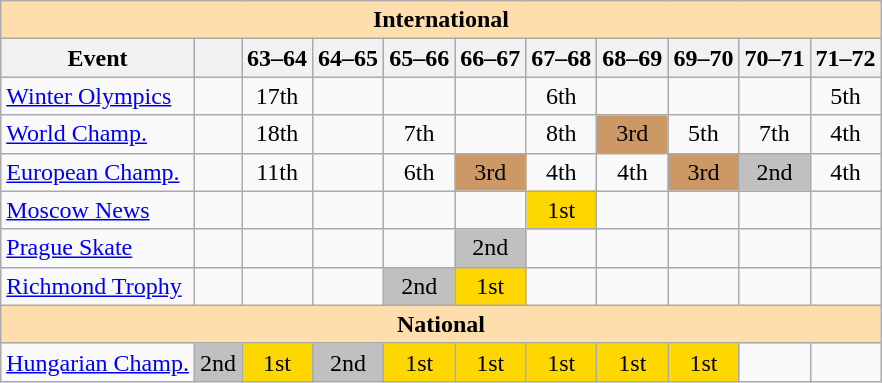<table class="wikitable" style="text-align:center">
<tr>
<th style="background-color: #ffdead; " colspan=11 align=center>International</th>
</tr>
<tr>
<th>Event</th>
<th></th>
<th>63–64</th>
<th>64–65</th>
<th>65–66</th>
<th>66–67</th>
<th>67–68</th>
<th>68–69</th>
<th>69–70</th>
<th>70–71</th>
<th>71–72</th>
</tr>
<tr>
<td align=left><a href='#'>Winter Olympics</a></td>
<td></td>
<td>17th</td>
<td></td>
<td></td>
<td></td>
<td>6th</td>
<td></td>
<td></td>
<td></td>
<td>5th</td>
</tr>
<tr>
<td align=left><a href='#'>World Champ.</a></td>
<td></td>
<td>18th</td>
<td></td>
<td>7th</td>
<td></td>
<td>8th</td>
<td bgcolor=cc9966>3rd</td>
<td>5th</td>
<td>7th</td>
<td>4th</td>
</tr>
<tr>
<td align=left><a href='#'>European Champ.</a></td>
<td></td>
<td>11th</td>
<td></td>
<td>6th</td>
<td bgcolor=cc9966>3rd</td>
<td>4th</td>
<td>4th</td>
<td bgcolor=cc9966>3rd</td>
<td bgcolor=silver>2nd</td>
<td>4th</td>
</tr>
<tr>
<td align=left><a href='#'>Moscow News</a></td>
<td></td>
<td></td>
<td></td>
<td></td>
<td></td>
<td bgcolor=gold>1st</td>
<td></td>
<td></td>
<td></td>
<td></td>
</tr>
<tr>
<td align=left><a href='#'>Prague Skate</a></td>
<td></td>
<td></td>
<td></td>
<td></td>
<td bgcolor=silver>2nd</td>
<td></td>
<td></td>
<td></td>
<td></td>
<td></td>
</tr>
<tr>
<td align=left><a href='#'>Richmond Trophy</a></td>
<td></td>
<td></td>
<td></td>
<td bgcolor=silver>2nd</td>
<td bgcolor=gold>1st</td>
<td></td>
<td></td>
<td></td>
<td></td>
<td></td>
</tr>
<tr>
<th style="background-color: #ffdead; " colspan=11 align=center>National</th>
</tr>
<tr>
<td align=left><a href='#'>Hungarian Champ.</a></td>
<td bgcolor=silver>2nd</td>
<td bgcolor=gold>1st</td>
<td bgcolor=silver>2nd</td>
<td bgcolor=gold>1st</td>
<td bgcolor=gold>1st</td>
<td bgcolor=gold>1st</td>
<td bgcolor=gold>1st</td>
<td bgcolor=gold>1st</td>
<td></td>
<td></td>
</tr>
</table>
